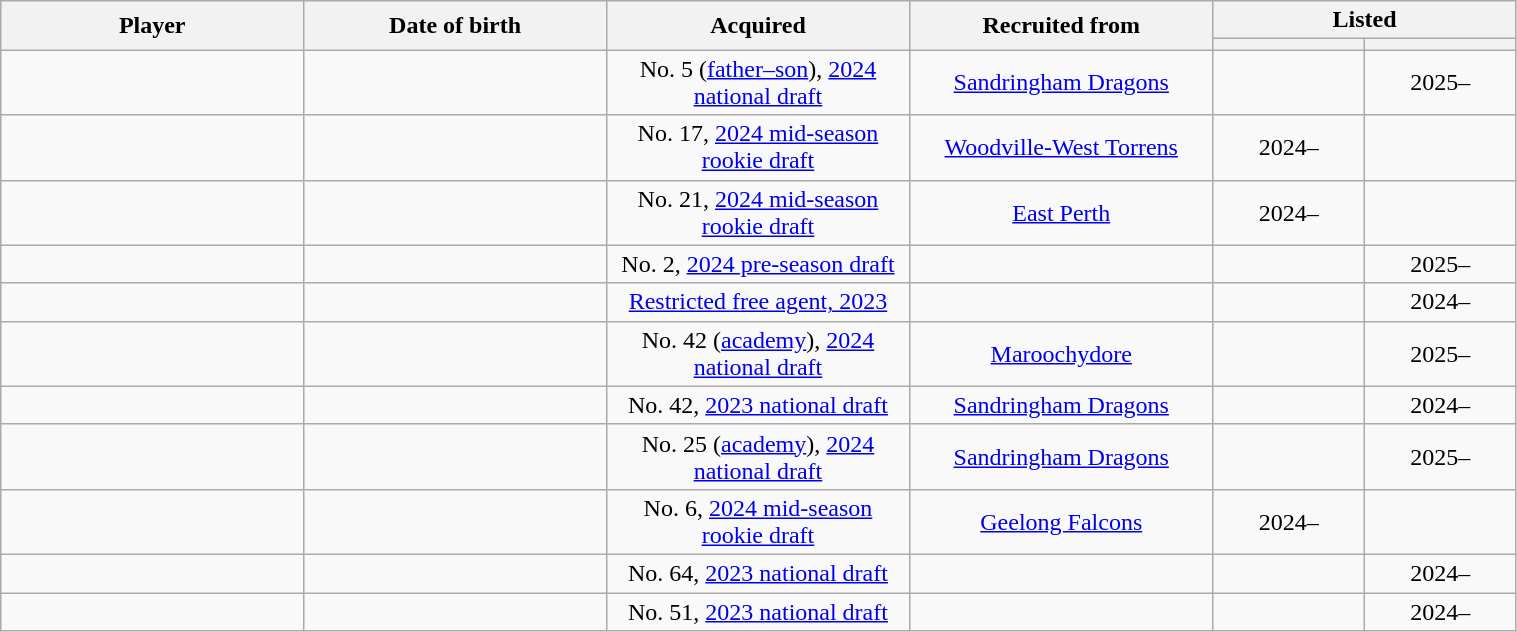<table class="wikitable sortable" style="text-align:center; width:80%;">
<tr>
<th rowspan="2" style="width:10%">Player</th>
<th rowspan="2" style="width:10%">Date of birth</th>
<th rowspan="2" style="width:10%">Acquired</th>
<th rowspan="2" style="width:10%">Recruited from</th>
<th colspan="2" style="width:10%">Listed</th>
</tr>
<tr>
<th style="width=5%;"></th>
<th style="width=5%;"></th>
</tr>
<tr>
<td style="text-align:left"></td>
<td></td>
<td>No. 5 (<a href='#'>father–son</a>), <a href='#'>2024 national draft</a></td>
<td><a href='#'>Sandringham Dragons</a></td>
<td></td>
<td>2025–</td>
</tr>
<tr>
<td style="text-align:left"></td>
<td></td>
<td>No. 17, <a href='#'>2024 mid-season rookie draft</a></td>
<td><a href='#'>Woodville-West Torrens</a></td>
<td>2024–</td>
<td></td>
</tr>
<tr>
<td style="text-align:left"></td>
<td></td>
<td>No. 21, <a href='#'>2024 mid-season rookie draft</a></td>
<td><a href='#'>East Perth</a></td>
<td>2024–</td>
<td></td>
</tr>
<tr>
<td style="text-align:left"></td>
<td></td>
<td>No. 2, <a href='#'>2024 pre-season draft</a></td>
<td></td>
<td></td>
<td>2025–</td>
</tr>
<tr>
<td style="text-align:left"></td>
<td></td>
<td><a href='#'>Restricted free agent, 2023</a></td>
<td></td>
<td></td>
<td>2024–</td>
</tr>
<tr>
<td style="text-align:left"></td>
<td></td>
<td>No. 42 (<a href='#'>academy</a>), <a href='#'>2024 national draft</a></td>
<td><a href='#'>Maroochydore</a></td>
<td></td>
<td>2025–</td>
</tr>
<tr>
<td style="text-align:left"></td>
<td></td>
<td>No. 42, <a href='#'>2023 national draft</a></td>
<td><a href='#'>Sandringham Dragons</a></td>
<td></td>
<td>2024–</td>
</tr>
<tr>
<td style="text-align:left"></td>
<td></td>
<td>No. 25 (<a href='#'>academy</a>), <a href='#'>2024 national draft</a></td>
<td><a href='#'>Sandringham Dragons</a></td>
<td></td>
<td>2025–</td>
</tr>
<tr>
<td style="text-align:left"></td>
<td></td>
<td>No. 6, <a href='#'>2024 mid-season rookie draft</a></td>
<td><a href='#'>Geelong Falcons</a></td>
<td>2024–</td>
<td></td>
</tr>
<tr>
<td style="text-align:left"></td>
<td></td>
<td>No. 64, <a href='#'>2023 national draft</a></td>
<td></td>
<td></td>
<td>2024–</td>
</tr>
<tr>
<td style="text-align:left"></td>
<td></td>
<td>No. 51, <a href='#'>2023 national draft</a></td>
<td></td>
<td></td>
<td>2024–</td>
</tr>
</table>
